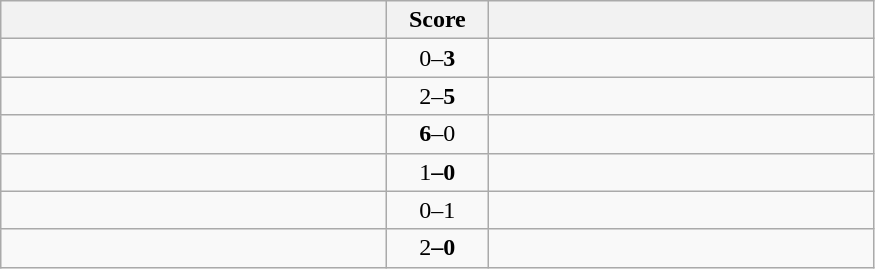<table class="wikitable" style="text-align: center;">
<tr>
<th width=250></th>
<th width=60>Score</th>
<th width=250></th>
</tr>
<tr>
<td align=left></td>
<td>0–<strong>3</strong></td>
<td align=left><strong></strong></td>
</tr>
<tr>
<td align=left></td>
<td>2–<strong>5</strong></td>
<td align=left><strong></td>
</tr>
<tr>
<td align=left></strong></td>
<td><strong>6</strong>–0</td>
<td align=left></td>
</tr>
<tr>
<td align=left><strong></td>
<td></strong>1<strong>–0</td>
<td align=left></td>
</tr>
<tr>
<td align=left></td>
<td>0–</strong>1<strong></td>
<td align=left></strong></td>
</tr>
<tr>
<td align=left><strong></td>
<td></strong>2<strong>–0</td>
<td align=left></td>
</tr>
</table>
